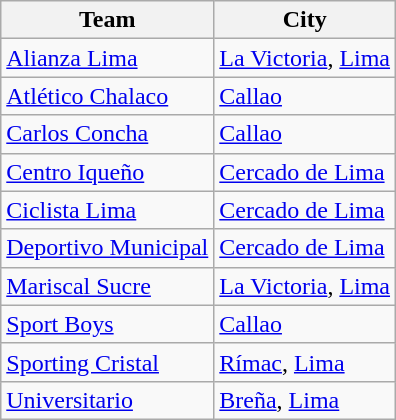<table class="wikitable sortable">
<tr>
<th>Team</th>
<th>City</th>
</tr>
<tr>
<td><a href='#'>Alianza Lima</a></td>
<td><a href='#'>La Victoria</a>, <a href='#'>Lima</a></td>
</tr>
<tr>
<td><a href='#'>Atlético Chalaco</a></td>
<td><a href='#'>Callao</a></td>
</tr>
<tr>
<td><a href='#'>Carlos Concha</a></td>
<td><a href='#'>Callao</a></td>
</tr>
<tr>
<td><a href='#'>Centro Iqueño</a></td>
<td><a href='#'>Cercado de Lima</a></td>
</tr>
<tr>
<td><a href='#'>Ciclista Lima</a></td>
<td><a href='#'>Cercado de Lima</a></td>
</tr>
<tr>
<td><a href='#'>Deportivo Municipal</a></td>
<td><a href='#'>Cercado de Lima</a></td>
</tr>
<tr>
<td><a href='#'>Mariscal Sucre</a></td>
<td><a href='#'>La Victoria</a>, <a href='#'>Lima</a></td>
</tr>
<tr>
<td><a href='#'>Sport Boys</a></td>
<td><a href='#'>Callao</a></td>
</tr>
<tr>
<td><a href='#'>Sporting Cristal</a></td>
<td><a href='#'>Rímac</a>, <a href='#'>Lima</a></td>
</tr>
<tr>
<td><a href='#'>Universitario</a></td>
<td><a href='#'>Breña</a>, <a href='#'>Lima</a></td>
</tr>
</table>
